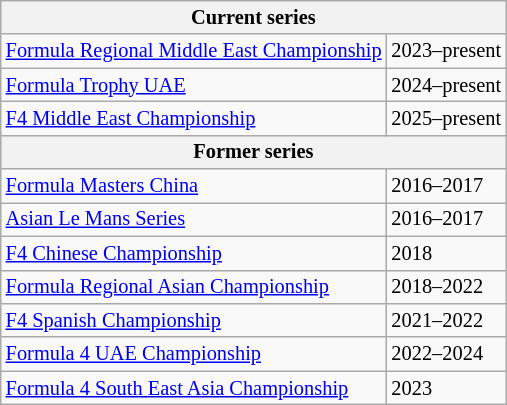<table class="wikitable" border="1" style="font-size:85%;">
<tr>
<th colspan=2>Current series</th>
</tr>
<tr>
<td><a href='#'>Formula Regional Middle East Championship</a></td>
<td>2023–present</td>
</tr>
<tr>
<td><a href='#'>Formula Trophy UAE</a></td>
<td>2024–present</td>
</tr>
<tr>
<td><a href='#'>F4 Middle East Championship</a></td>
<td>2025–present</td>
</tr>
<tr>
<th colspan=2>Former series</th>
</tr>
<tr>
<td><a href='#'>Formula Masters China</a></td>
<td>2016–2017</td>
</tr>
<tr>
<td><a href='#'>Asian Le Mans Series</a></td>
<td>2016–2017</td>
</tr>
<tr>
<td><a href='#'>F4 Chinese Championship</a></td>
<td>2018</td>
</tr>
<tr>
<td><a href='#'>Formula Regional Asian Championship</a></td>
<td>2018–2022</td>
</tr>
<tr>
<td><a href='#'>F4 Spanish Championship</a></td>
<td>2021–2022</td>
</tr>
<tr>
<td><a href='#'>Formula 4 UAE Championship</a></td>
<td>2022–2024</td>
</tr>
<tr>
<td><a href='#'>Formula 4 South East Asia Championship</a></td>
<td>2023</td>
</tr>
</table>
